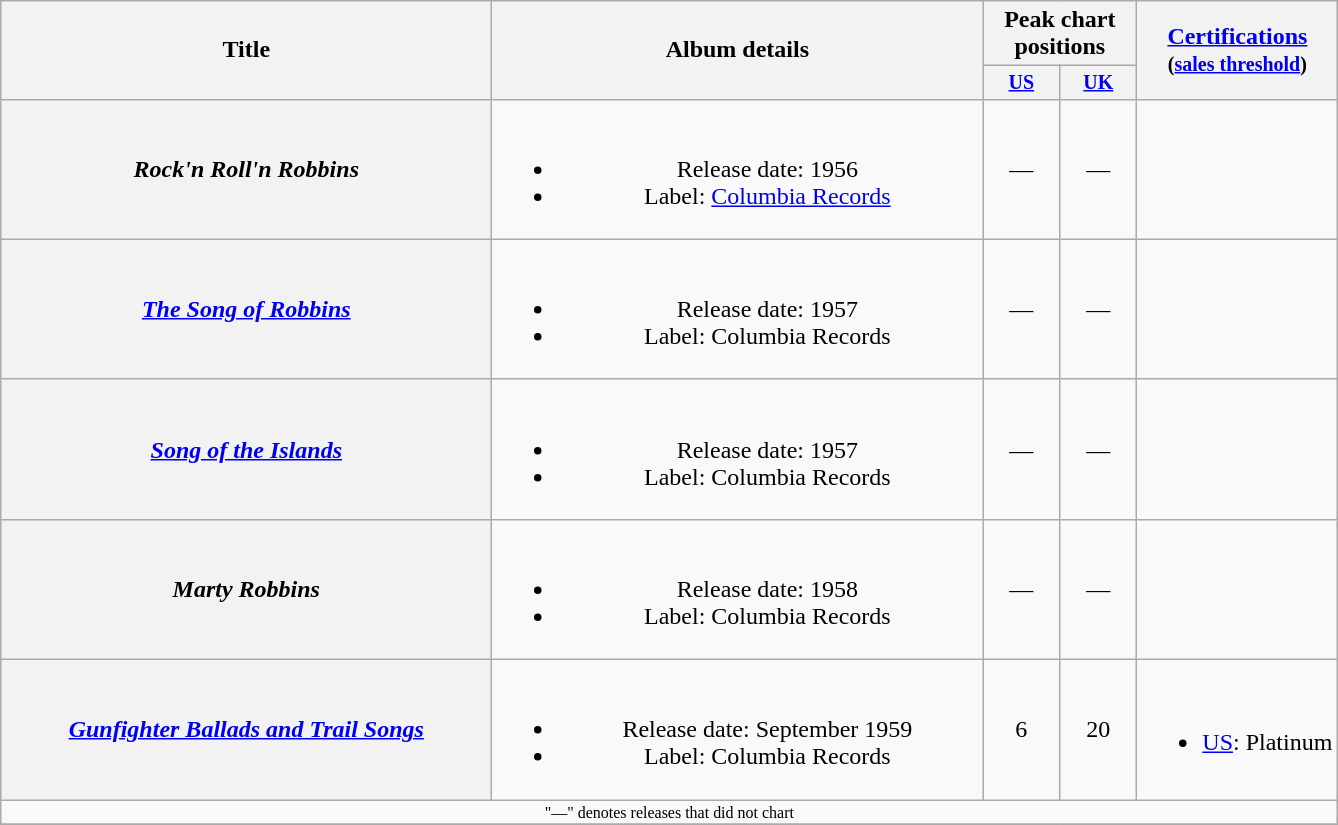<table class="wikitable plainrowheaders" style="text-align:center;">
<tr>
<th rowspan="2" style="width:20em;">Title</th>
<th rowspan="2" style="width:20em;">Album details</th>
<th colspan="2">Peak chart<br>positions</th>
<th rowspan="2"><a href='#'>Certifications</a><br><small>(<a href='#'>sales threshold</a>)</small></th>
</tr>
<tr style="font-size:smaller;">
<th width="45"><a href='#'>US</a><br></th>
<th width="45"><a href='#'>UK</a><br></th>
</tr>
<tr>
<th scope="row"><em>Rock'n Roll'n Robbins</em></th>
<td><br><ul><li>Release date: 1956</li><li>Label: <a href='#'>Columbia Records</a></li></ul></td>
<td>—</td>
<td>—</td>
<td></td>
</tr>
<tr>
<th scope="row"><em><a href='#'>The Song of Robbins</a></em></th>
<td><br><ul><li>Release date: 1957</li><li>Label: Columbia Records</li></ul></td>
<td>—</td>
<td>—</td>
<td></td>
</tr>
<tr>
<th scope="row"><em><a href='#'>Song of the Islands</a></em></th>
<td><br><ul><li>Release date: 1957</li><li>Label: Columbia Records</li></ul></td>
<td>—</td>
<td>—</td>
<td></td>
</tr>
<tr>
<th scope="row"><em>Marty Robbins</em></th>
<td><br><ul><li>Release date: 1958</li><li>Label: Columbia Records</li></ul></td>
<td>—</td>
<td>—</td>
<td></td>
</tr>
<tr>
<th scope="row"><em><a href='#'>Gunfighter Ballads and Trail Songs</a></em></th>
<td><br><ul><li>Release date: September 1959</li><li>Label: Columbia Records</li></ul></td>
<td>6</td>
<td>20</td>
<td align="left"><br><ul><li><a href='#'>US</a>: Platinum</li></ul></td>
</tr>
<tr>
<td colspan="5" style="font-size:8pt">"—" denotes releases that did not chart</td>
</tr>
<tr>
</tr>
</table>
